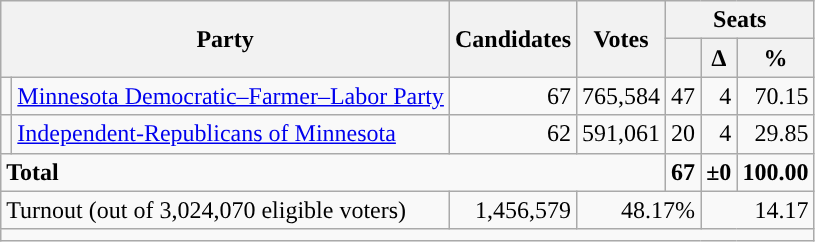<table class="wikitable">
<tr>
<th rowspan="2" colspan="2">Party</th>
<th rowspan="2">Candidates</th>
<th rowspan="2" colspan="1">Votes</th>
<th colspan="3">Seats</th>
</tr>
<tr>
<th></th>
<th>∆</th>
<th>%</th>
</tr>
<tr>
<td style="background-color:"></td>
<td><a href='#'>Minnesota Democratic–Farmer–Labor Party</a></td>
<td align="right">67</td>
<td align="right">765,584</td>
<td align="right">47</td>
<td align="right">4</td>
<td align="right">70.15</td>
</tr>
<tr>
<td style="background-color:"></td>
<td><a href='#'>Independent-Republicans of Minnesota</a></td>
<td align="right">62</td>
<td align="right">591,061</td>
<td align="right">20</td>
<td align="right">4</td>
<td align="right">29.85</td>
</tr>
<tr>
<td colspan="4" align="left"><strong>Total</strong></td>
<td align="right"><strong>67</strong></td>
<td align="right"><strong>±0</strong></td>
<td align="right"><strong>100.00</strong></td>
</tr>
<tr>
<td colspan="2" align="left">Turnout (out of 3,024,070 eligible voters)</td>
<td colspan="1" align="right">1,456,579</td>
<td colspan="2" align="right">48.17%</td>
<td colspan="2" align="right">14.17 </td>
</tr>
<tr>
<td colspan="7"></td>
</tr>
</table>
